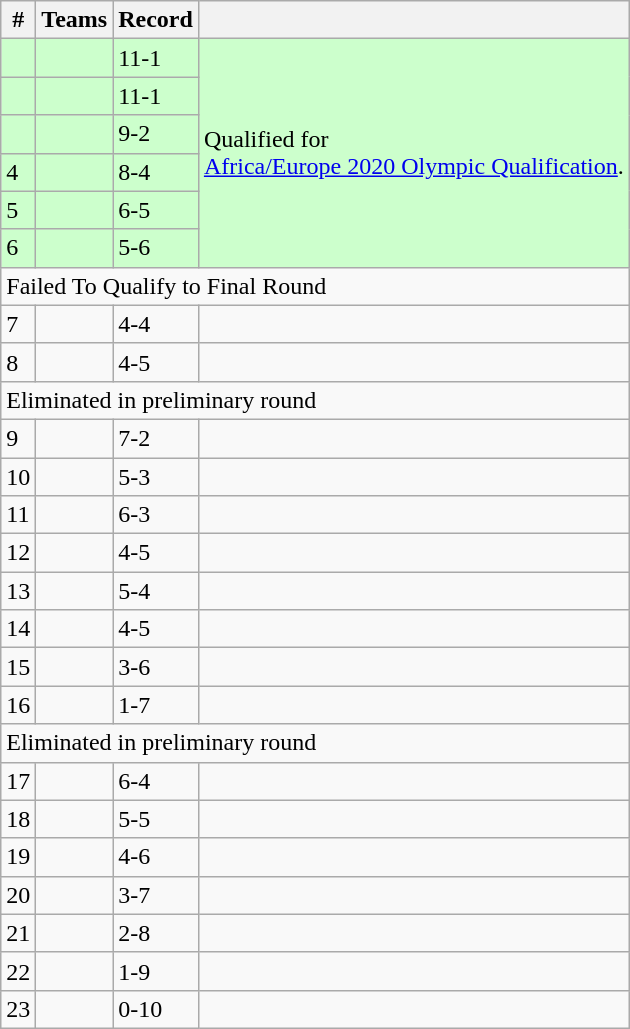<table class="wikitable">
<tr>
<th>#</th>
<th>Teams</th>
<th>Record</th>
<th></th>
</tr>
<tr bgcolor=ccffcc>
<td></td>
<td></td>
<td>11-1</td>
<td rowspan="6">Qualified for<br><a href='#'>Africa/Europe 2020 Olympic Qualification</a>.</td>
</tr>
<tr bgcolor=ccffcc>
<td></td>
<td></td>
<td>11-1</td>
</tr>
<tr bgcolor=ccffcc>
<td></td>
<td></td>
<td>9-2</td>
</tr>
<tr bgcolor=ccffcc>
<td>4</td>
<td></td>
<td>8-4</td>
</tr>
<tr bgcolor=ccffcc>
<td>5</td>
<td></td>
<td>6-5</td>
</tr>
<tr bgcolor=ccffcc>
<td>6</td>
<td></td>
<td>5-6</td>
</tr>
<tr>
<td colspan="4">Failed To Qualify to Final Round</td>
</tr>
<tr>
<td>7</td>
<td></td>
<td>4-4</td>
<td></td>
</tr>
<tr>
<td>8</td>
<td></td>
<td>4-5</td>
<td></td>
</tr>
<tr>
<td colspan="4">Eliminated in preliminary round</td>
</tr>
<tr>
<td>9</td>
<td></td>
<td>7-2</td>
<td></td>
</tr>
<tr>
<td>10</td>
<td></td>
<td>5-3</td>
<td></td>
</tr>
<tr>
<td>11</td>
<td></td>
<td>6-3</td>
<td></td>
</tr>
<tr>
<td>12</td>
<td></td>
<td>4-5</td>
<td></td>
</tr>
<tr>
<td>13</td>
<td></td>
<td>5-4</td>
<td></td>
</tr>
<tr>
<td>14</td>
<td></td>
<td>4-5</td>
<td></td>
</tr>
<tr>
<td>15</td>
<td></td>
<td>3-6</td>
<td></td>
</tr>
<tr>
<td>16</td>
<td></td>
<td>1-7</td>
<td></td>
</tr>
<tr>
<td colspan="4">Eliminated in preliminary round</td>
</tr>
<tr>
<td>17</td>
<td></td>
<td>6-4</td>
<td></td>
</tr>
<tr>
<td>18</td>
<td></td>
<td>5-5</td>
<td></td>
</tr>
<tr>
<td>19</td>
<td></td>
<td>4-6</td>
<td></td>
</tr>
<tr>
<td>20</td>
<td></td>
<td>3-7</td>
<td></td>
</tr>
<tr>
<td>21</td>
<td></td>
<td>2-8</td>
<td></td>
</tr>
<tr>
<td>22</td>
<td></td>
<td>1-9</td>
<td></td>
</tr>
<tr>
<td>23</td>
<td></td>
<td>0-10</td>
<td></td>
</tr>
</table>
